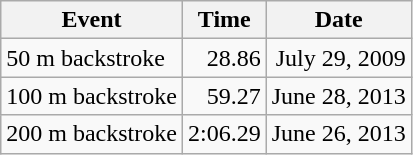<table class="wikitable">
<tr>
<th>Event</th>
<th>Time</th>
<th>Date</th>
</tr>
<tr>
<td>50 m backstroke</td>
<td align=right>28.86</td>
<td align=right>July 29, 2009</td>
</tr>
<tr>
<td>100 m backstroke</td>
<td align=right>59.27</td>
<td align=right>June 28, 2013</td>
</tr>
<tr>
<td>200 m backstroke</td>
<td align=right>2:06.29</td>
<td align=right>June 26, 2013</td>
</tr>
</table>
